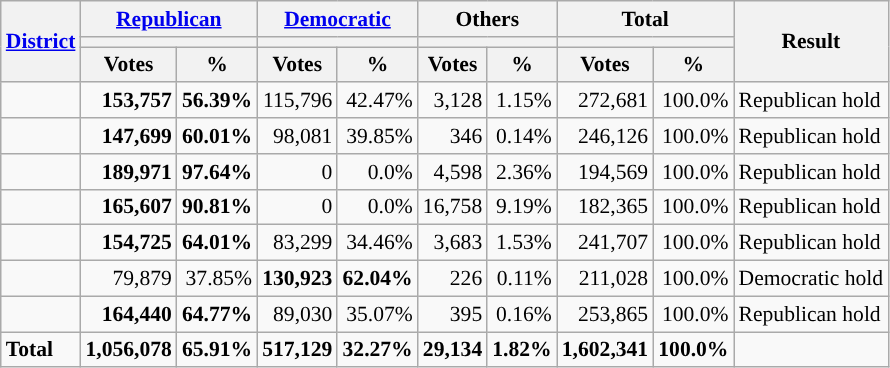<table class="wikitable plainrowheaders sortable" style="font-size:90%; text-align:right;">
<tr>
<th scope=col rowspan=3><a href='#'>District</a></th>
<th scope=col colspan=2><a href='#'>Republican</a></th>
<th scope=col colspan=2><a href='#'>Democratic</a></th>
<th scope=col colspan=2>Others</th>
<th scope=col colspan=2>Total</th>
<th scope=col rowspan=3>Result</th>
</tr>
<tr>
<th scope=col colspan=2 style="background:"></th>
<th scope=col colspan=2 style="background:"></th>
<th scope=col colspan=2></th>
<th scope=col colspan=2></th>
</tr>
<tr>
<th scope=col data-sort-type="number">Votes</th>
<th scope=col data-sort-type="number">%</th>
<th scope=col data-sort-type="number">Votes</th>
<th scope=col data-sort-type="number">%</th>
<th scope=col data-sort-type="number">Votes</th>
<th scope=col data-sort-type="number">%</th>
<th scope=col data-sort-type="number">Votes</th>
<th scope=col data-sort-type="number">%</th>
</tr>
<tr>
<td align=left></td>
<td><strong>153,757</strong></td>
<td><strong>56.39%</strong></td>
<td>115,796</td>
<td>42.47%</td>
<td>3,128</td>
<td>1.15%</td>
<td>272,681</td>
<td>100.0%</td>
<td align=left>Republican hold</td>
</tr>
<tr>
<td align=left></td>
<td><strong>147,699</strong></td>
<td><strong>60.01%</strong></td>
<td>98,081</td>
<td>39.85%</td>
<td>346</td>
<td>0.14%</td>
<td>246,126</td>
<td>100.0%</td>
<td align=left>Republican hold</td>
</tr>
<tr>
<td align=left></td>
<td><strong>189,971</strong></td>
<td><strong>97.64%</strong></td>
<td>0</td>
<td>0.0%</td>
<td>4,598</td>
<td>2.36%</td>
<td>194,569</td>
<td>100.0%</td>
<td align=left>Republican hold</td>
</tr>
<tr>
<td align=left></td>
<td><strong>165,607</strong></td>
<td><strong>90.81%</strong></td>
<td>0</td>
<td>0.0%</td>
<td>16,758</td>
<td>9.19%</td>
<td>182,365</td>
<td>100.0%</td>
<td align=left>Republican hold</td>
</tr>
<tr>
<td align=left></td>
<td><strong>154,725</strong></td>
<td><strong>64.01%</strong></td>
<td>83,299</td>
<td>34.46%</td>
<td>3,683</td>
<td>1.53%</td>
<td>241,707</td>
<td>100.0%</td>
<td align=left>Republican hold</td>
</tr>
<tr>
<td align=left></td>
<td>79,879</td>
<td>37.85%</td>
<td><strong>130,923</strong></td>
<td><strong>62.04%</strong></td>
<td>226</td>
<td>0.11%</td>
<td>211,028</td>
<td>100.0%</td>
<td align=left>Democratic hold</td>
</tr>
<tr>
<td align=left></td>
<td><strong>164,440</strong></td>
<td><strong>64.77%</strong></td>
<td>89,030</td>
<td>35.07%</td>
<td>395</td>
<td>0.16%</td>
<td>253,865</td>
<td>100.0%</td>
<td align=left>Republican hold</td>
</tr>
<tr class="sortbottom" style="font-weight:bold">
<td align=left>Total</td>
<td>1,056,078</td>
<td>65.91%</td>
<td>517,129</td>
<td>32.27%</td>
<td>29,134</td>
<td>1.82%</td>
<td>1,602,341</td>
<td>100.0%</td>
<td></td>
</tr>
</table>
